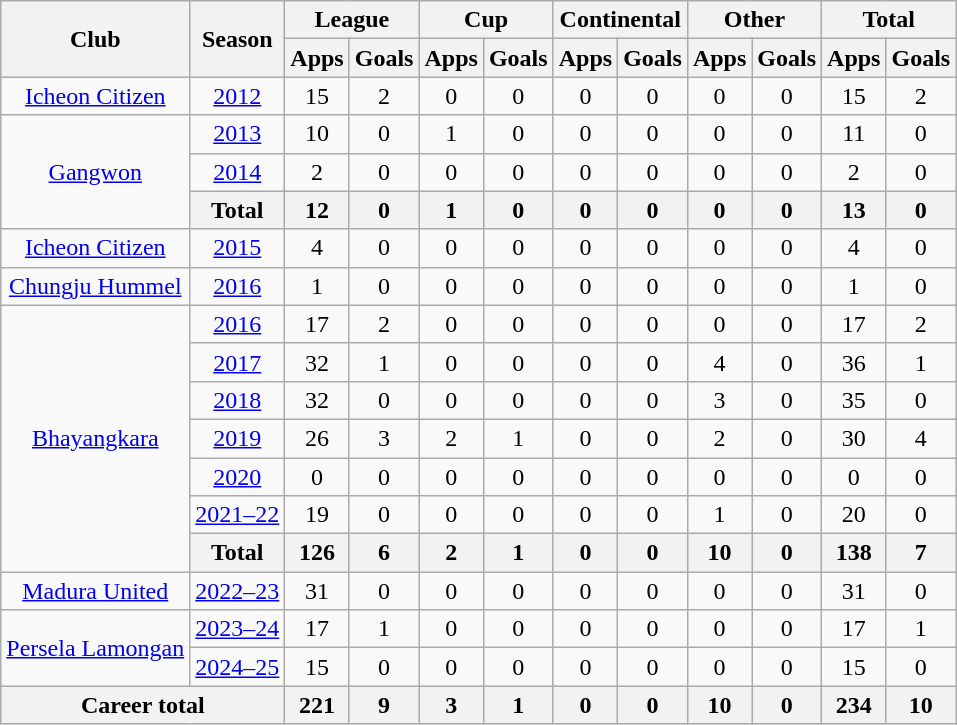<table class="wikitable" style="text-align:center">
<tr>
<th rowspan="2">Club</th>
<th rowspan="2">Season</th>
<th colspan="2">League</th>
<th colspan="2">Cup</th>
<th colspan="2">Continental</th>
<th colspan="2">Other</th>
<th colspan="2">Total</th>
</tr>
<tr>
<th>Apps</th>
<th>Goals</th>
<th>Apps</th>
<th>Goals</th>
<th>Apps</th>
<th>Goals</th>
<th>Apps</th>
<th>Goals</th>
<th>Apps</th>
<th>Goals</th>
</tr>
<tr>
<td rowspan="1" valign="center"><a href='#'>Icheon Citizen</a></td>
<td><a href='#'>2012</a></td>
<td>15</td>
<td>2</td>
<td>0</td>
<td>0</td>
<td>0</td>
<td>0</td>
<td>0</td>
<td>0</td>
<td>15</td>
<td>2</td>
</tr>
<tr>
<td rowspan="3" valign="center"><a href='#'>Gangwon</a></td>
<td><a href='#'>2013</a></td>
<td>10</td>
<td>0</td>
<td>1</td>
<td>0</td>
<td>0</td>
<td>0</td>
<td>0</td>
<td>0</td>
<td>11</td>
<td>0</td>
</tr>
<tr>
<td><a href='#'>2014</a></td>
<td>2</td>
<td>0</td>
<td>0</td>
<td>0</td>
<td>0</td>
<td>0</td>
<td>0</td>
<td>0</td>
<td>2</td>
<td>0</td>
</tr>
<tr>
<th colspan="1">Total</th>
<th>12</th>
<th>0</th>
<th>1</th>
<th>0</th>
<th>0</th>
<th>0</th>
<th>0</th>
<th>0</th>
<th>13</th>
<th>0</th>
</tr>
<tr>
<td rowspan="1" valign="center"><a href='#'>Icheon Citizen</a></td>
<td><a href='#'>2015</a></td>
<td>4</td>
<td>0</td>
<td>0</td>
<td>0</td>
<td>0</td>
<td>0</td>
<td>0</td>
<td>0</td>
<td>4</td>
<td>0</td>
</tr>
<tr>
<td rowspan="1" valign="center"><a href='#'>Chungju Hummel</a></td>
<td><a href='#'>2016</a></td>
<td>1</td>
<td>0</td>
<td>0</td>
<td>0</td>
<td>0</td>
<td>0</td>
<td>0</td>
<td>0</td>
<td>1</td>
<td>0</td>
</tr>
<tr>
<td rowspan="7" valign="center"><a href='#'>Bhayangkara</a></td>
<td><a href='#'>2016</a></td>
<td>17</td>
<td>2</td>
<td>0</td>
<td>0</td>
<td>0</td>
<td>0</td>
<td>0</td>
<td>0</td>
<td>17</td>
<td>2</td>
</tr>
<tr>
<td><a href='#'>2017</a></td>
<td>32</td>
<td>1</td>
<td>0</td>
<td>0</td>
<td>0</td>
<td>0</td>
<td>4</td>
<td>0</td>
<td>36</td>
<td>1</td>
</tr>
<tr>
<td><a href='#'>2018</a></td>
<td>32</td>
<td>0</td>
<td>0</td>
<td>0</td>
<td>0</td>
<td>0</td>
<td>3</td>
<td>0</td>
<td>35</td>
<td>0</td>
</tr>
<tr>
<td><a href='#'>2019</a></td>
<td>26</td>
<td>3</td>
<td>2</td>
<td>1</td>
<td>0</td>
<td>0</td>
<td>2</td>
<td>0</td>
<td>30</td>
<td>4</td>
</tr>
<tr>
<td><a href='#'>2020</a></td>
<td>0</td>
<td>0</td>
<td>0</td>
<td>0</td>
<td>0</td>
<td>0</td>
<td>0</td>
<td>0</td>
<td>0</td>
<td>0</td>
</tr>
<tr>
<td><a href='#'>2021–22</a></td>
<td>19</td>
<td>0</td>
<td>0</td>
<td>0</td>
<td>0</td>
<td>0</td>
<td>1</td>
<td>0</td>
<td>20</td>
<td>0</td>
</tr>
<tr>
<th colspan="1">Total</th>
<th>126</th>
<th>6</th>
<th>2</th>
<th>1</th>
<th>0</th>
<th>0</th>
<th>10</th>
<th>0</th>
<th>138</th>
<th>7</th>
</tr>
<tr>
<td rowspan="1"><a href='#'>Madura United</a></td>
<td><a href='#'>2022–23</a></td>
<td>31</td>
<td>0</td>
<td>0</td>
<td>0</td>
<td>0</td>
<td>0</td>
<td>0</td>
<td>0</td>
<td>31</td>
<td>0</td>
</tr>
<tr>
<td rowspan="2"><a href='#'>Persela Lamongan</a></td>
<td><a href='#'>2023–24</a></td>
<td>17</td>
<td>1</td>
<td>0</td>
<td>0</td>
<td>0</td>
<td>0</td>
<td>0</td>
<td>0</td>
<td>17</td>
<td>1</td>
</tr>
<tr>
<td><a href='#'>2024–25</a></td>
<td>15</td>
<td>0</td>
<td>0</td>
<td>0</td>
<td>0</td>
<td>0</td>
<td>0</td>
<td>0</td>
<td>15</td>
<td>0</td>
</tr>
<tr>
<th colspan="2">Career total</th>
<th>221</th>
<th>9</th>
<th>3</th>
<th>1</th>
<th>0</th>
<th>0</th>
<th>10</th>
<th>0</th>
<th>234</th>
<th>10</th>
</tr>
</table>
